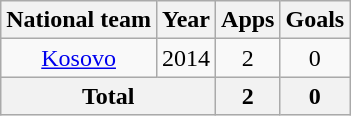<table class="wikitable" style="text-align:center">
<tr>
<th>National team</th>
<th>Year</th>
<th>Apps</th>
<th>Goals</th>
</tr>
<tr>
<td><a href='#'>Kosovo</a></td>
<td>2014</td>
<td>2</td>
<td>0</td>
</tr>
<tr>
<th colspan="2">Total</th>
<th>2</th>
<th>0</th>
</tr>
</table>
